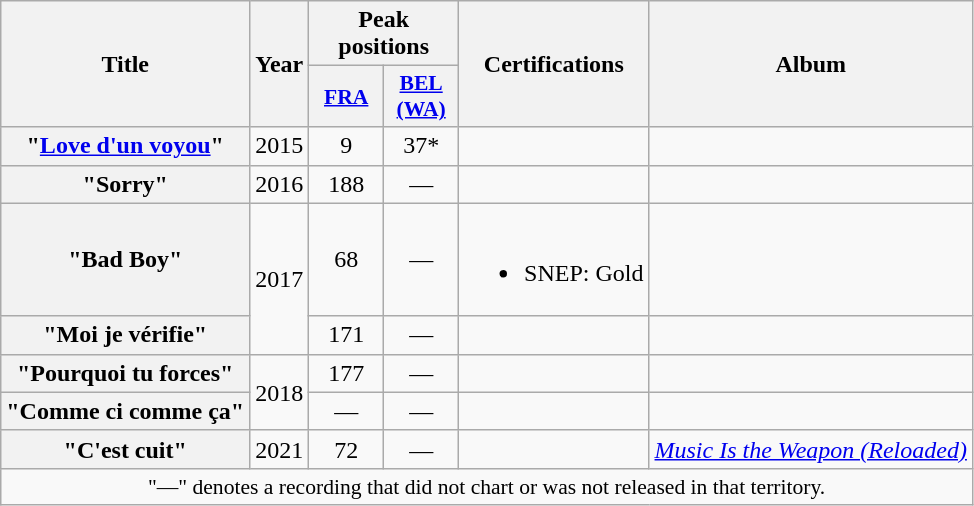<table class="wikitable plainrowheaders" style="text-align:center">
<tr>
<th scope="col" rowspan="2">Title</th>
<th scope="col" rowspan="2">Year</th>
<th scope="col" colspan="2">Peak positions</th>
<th scope="col" rowspan="2">Certifications</th>
<th scope="col" rowspan="2">Album</th>
</tr>
<tr>
<th scope="col" style="width:3em;font-size:90%;"><a href='#'>FRA</a><br></th>
<th scope="col" style="width:3em;font-size:90%;"><a href='#'>BEL<br>(WA)</a><br></th>
</tr>
<tr>
<th scope="row">"<a href='#'>Love d'un voyou</a>"<br></th>
<td>2015</td>
<td>9</td>
<td>37*<br></td>
<td></td>
<td></td>
</tr>
<tr>
<th scope="row">"Sorry"<br></th>
<td>2016</td>
<td>188</td>
<td>—</td>
<td></td>
<td></td>
</tr>
<tr>
<th scope="row">"Bad Boy"<br></th>
<td rowspan="2">2017</td>
<td>68</td>
<td>—</td>
<td><br><ul><li>SNEP: Gold</li></ul></td>
<td></td>
</tr>
<tr>
<th scope="row">"Moi je vérifie"<br></th>
<td>171</td>
<td>—</td>
<td></td>
<td></td>
</tr>
<tr>
<th scope="row">"Pourquoi tu forces"<br></th>
<td rowspan="2">2018</td>
<td>177</td>
<td>—</td>
<td></td>
<td></td>
</tr>
<tr>
<th scope="row">"Comme ci comme ça"<br></th>
<td>—</td>
<td>—</td>
<td></td>
<td></td>
</tr>
<tr>
<th scope="row">"C'est cuit"<br></th>
<td>2021</td>
<td>72</td>
<td>—</td>
<td></td>
<td><em><a href='#'>Music Is the Weapon (Reloaded)</a></em></td>
</tr>
<tr>
<td colspan="14" style="font-size:90%">"—" denotes a recording that did not chart or was not released in that territory.</td>
</tr>
</table>
